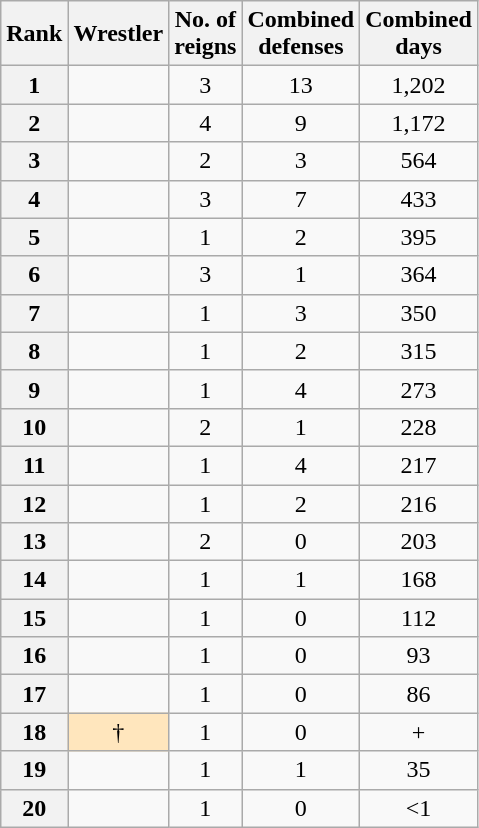<table class="wikitable sortable" style="text-align: center">
<tr>
<th>Rank</th>
<th>Wrestler</th>
<th>No. of<br>reigns</th>
<th>Combined<br>defenses</th>
<th>Combined<br>days</th>
</tr>
<tr>
<th>1</th>
<td></td>
<td>3</td>
<td>13</td>
<td>1,202</td>
</tr>
<tr>
<th>2</th>
<td></td>
<td>4</td>
<td>9</td>
<td>1,172</td>
</tr>
<tr>
<th>3</th>
<td></td>
<td>2</td>
<td>3</td>
<td>564</td>
</tr>
<tr>
<th>4</th>
<td></td>
<td>3</td>
<td>7</td>
<td>433</td>
</tr>
<tr>
<th>5</th>
<td></td>
<td>1</td>
<td>2</td>
<td>395</td>
</tr>
<tr>
<th>6</th>
<td></td>
<td>3</td>
<td>1</td>
<td>364</td>
</tr>
<tr>
<th>7</th>
<td></td>
<td>1</td>
<td>3</td>
<td>350</td>
</tr>
<tr>
<th>8</th>
<td></td>
<td>1</td>
<td>2</td>
<td>315</td>
</tr>
<tr>
<th>9</th>
<td></td>
<td>1</td>
<td>4</td>
<td>273</td>
</tr>
<tr>
<th>10</th>
<td></td>
<td>2</td>
<td>1</td>
<td>228</td>
</tr>
<tr>
<th>11</th>
<td></td>
<td>1</td>
<td>4</td>
<td>217</td>
</tr>
<tr>
<th>12</th>
<td></td>
<td>1</td>
<td>2</td>
<td>216</td>
</tr>
<tr>
<th>13</th>
<td></td>
<td>2</td>
<td>0</td>
<td>203</td>
</tr>
<tr>
<th>14</th>
<td></td>
<td>1</td>
<td>1</td>
<td>168</td>
</tr>
<tr>
<th>15</th>
<td></td>
<td>1</td>
<td>0</td>
<td>112</td>
</tr>
<tr>
<th>16</th>
<td></td>
<td>1</td>
<td>0</td>
<td>93</td>
</tr>
<tr>
<th>17</th>
<td></td>
<td>1</td>
<td>0</td>
<td>86</td>
</tr>
<tr>
<th>18</th>
<td style="background-color: #ffe6bd;"> †</td>
<td>1</td>
<td>0</td>
<td>+</td>
</tr>
<tr>
<th>19</th>
<td></td>
<td>1</td>
<td>1</td>
<td>35</td>
</tr>
<tr>
<th>20</th>
<td></td>
<td>1</td>
<td>0</td>
<td><1</td>
</tr>
</table>
